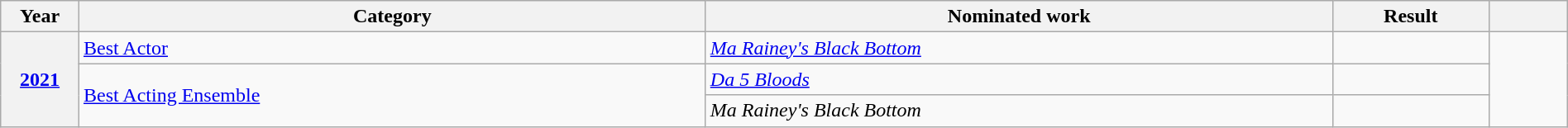<table class="wikitable plainrowheaders" style="width:100%;">
<tr>
<th scope="col" style="width:5%;">Year</th>
<th scope="col" style="width:40%;">Category</th>
<th scope="col" style="width:40%;">Nominated work</th>
<th scope="col" style="width:10%;">Result</th>
<th scope="col" style="width:5%;"></th>
</tr>
<tr>
<th scope="row" style="text-align:center;" rowspan="3"><a href='#'>2021</a></th>
<td><a href='#'>Best Actor</a></td>
<td><em><a href='#'>Ma Rainey's Black Bottom</a></em></td>
<td></td>
<td style="text-align:center;" rowspan="3"></td>
</tr>
<tr>
<td rowspan="2"><a href='#'>Best Acting Ensemble</a></td>
<td><em><a href='#'>Da 5 Bloods</a></em></td>
<td></td>
</tr>
<tr>
<td><em>Ma Rainey's Black Bottom</em></td>
<td></td>
</tr>
</table>
